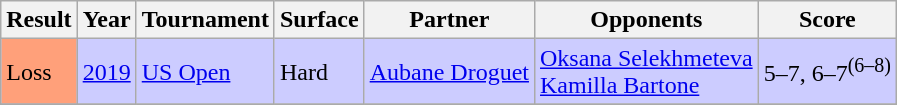<table class="sortable wikitable">
<tr>
<th>Result</th>
<th>Year</th>
<th>Tournament</th>
<th>Surface</th>
<th>Partner</th>
<th>Opponents</th>
<th class="unsortable">Score</th>
</tr>
<tr style="background:#ccf;">
<td style="background:#ffa07a;">Loss</td>
<td><a href='#'>2019</a></td>
<td><a href='#'>US Open</a></td>
<td>Hard</td>
<td> <a href='#'>Aubane Droguet</a></td>
<td> <a href='#'>Oksana Selekhmeteva</a> <br>  <a href='#'>Kamilla Bartone</a></td>
<td>5–7, 6–7<sup>(6–8)</sup></td>
</tr>
<tr>
</tr>
</table>
